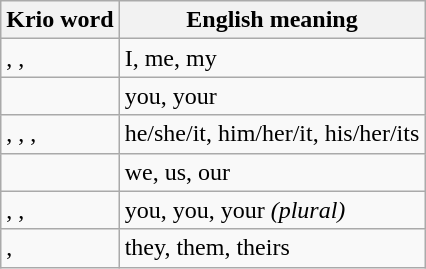<table class="wikitable">
<tr>
<th>Krio word</th>
<th>English meaning</th>
</tr>
<tr>
<td>, , </td>
<td>I, me, my</td>
</tr>
<tr>
<td></td>
<td>you, your</td>
</tr>
<tr>
<td>, , , </td>
<td>he/she/it, him/her/it, his/her/its</td>
</tr>
<tr>
<td></td>
<td>we, us, our</td>
</tr>
<tr>
<td>, , </td>
<td>you, you, your <em>(plural)</em></td>
</tr>
<tr>
<td>, </td>
<td>they, them, theirs</td>
</tr>
</table>
